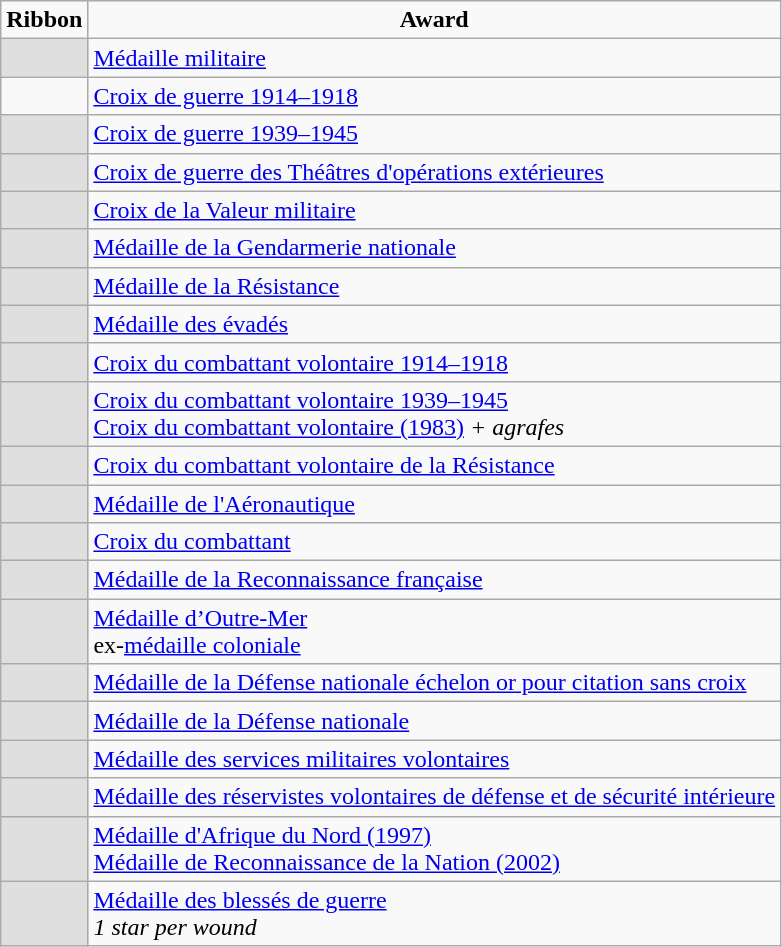<table class="wikitable">
<tr>
<td align=center><strong>Ribbon</strong></td>
<td align=center><strong>Award</strong></td>
</tr>
<tr>
<td bgcolor="#DFDFDF"></td>
<td><a href='#'>Médaille militaire</a></td>
</tr>
<tr>
<td></td>
<td><a href='#'>Croix de guerre 1914–1918</a></td>
</tr>
<tr>
<td bgcolor="#DFDFDF"></td>
<td><a href='#'>Croix de guerre 1939–1945</a></td>
</tr>
<tr>
<td bgcolor="#DFDFDF"></td>
<td><a href='#'>Croix de guerre des Théâtres d'opérations extérieures</a></td>
</tr>
<tr>
<td bgcolor="#DFDFDF"></td>
<td><a href='#'>Croix de la Valeur militaire</a></td>
</tr>
<tr>
<td bgcolor="#DFDFDF"></td>
<td><a href='#'>Médaille de la Gendarmerie nationale</a></td>
</tr>
<tr>
<td bgcolor="#DFDFDF"></td>
<td><a href='#'>Médaille de la Résistance</a></td>
</tr>
<tr>
<td bgcolor="#DFDFDF"></td>
<td><a href='#'>Médaille des évadés</a></td>
</tr>
<tr>
<td bgcolor="#DFDFDF"></td>
<td><a href='#'>Croix du combattant volontaire 1914–1918</a></td>
</tr>
<tr>
<td bgcolor="#DFDFDF"></td>
<td><a href='#'>Croix du combattant volontaire 1939–1945</a> <br> <a href='#'>Croix du combattant volontaire (1983)</a> <em>+ agrafes</em></td>
</tr>
<tr>
<td bgcolor="#DFDFDF"></td>
<td><a href='#'>Croix du combattant volontaire de la Résistance</a></td>
</tr>
<tr>
<td bgcolor="#DFDFDF"></td>
<td><a href='#'>Médaille de l'Aéronautique</a></td>
</tr>
<tr>
<td bgcolor="#DFDFDF"></td>
<td><a href='#'>Croix du combattant</a></td>
</tr>
<tr>
<td bgcolor="#DFDFDF"></td>
<td><a href='#'>Médaille de la Reconnaissance française</a></td>
</tr>
<tr>
<td bgcolor="#DFDFDF"></td>
<td><a href='#'>Médaille d’Outre-Mer</a><br>ex-<a href='#'>médaille coloniale</a></td>
</tr>
<tr>
<td bgcolor="#DFDFDF"></td>
<td><a href='#'>Médaille de la Défense nationale échelon or pour citation sans croix</a></td>
</tr>
<tr>
<td bgcolor="#DFDFDF"></td>
<td><a href='#'>Médaille de la Défense nationale</a></td>
</tr>
<tr>
<td bgcolor="#DFDFDF"></td>
<td><a href='#'>Médaille des services militaires volontaires</a></td>
</tr>
<tr>
<td bgcolor="#DFDFDF"></td>
<td><a href='#'>Médaille des réservistes volontaires de défense et de sécurité intérieure</a></td>
</tr>
<tr>
<td bgcolor="#DFDFDF"></td>
<td><a href='#'>Médaille d'Afrique du Nord (1997)</a><br><a href='#'>Médaille de Reconnaissance de la Nation (2002)</a></td>
</tr>
<tr>
<td bgcolor="#DFDFDF"></td>
<td><a href='#'>Médaille des blessés de guerre</a> <br><em>1 star per wound</em></td>
</tr>
</table>
